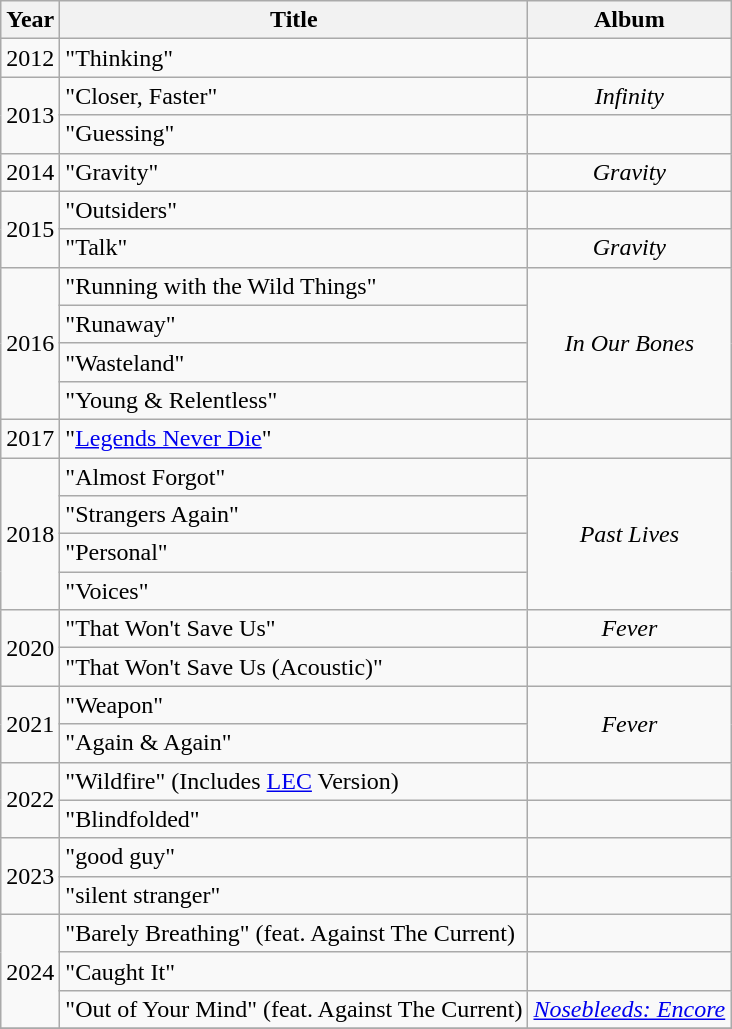<table class="wikitable">
<tr>
<th>Year</th>
<th>Title</th>
<th>Album</th>
</tr>
<tr>
<td>2012</td>
<td>"Thinking"</td>
<td></td>
</tr>
<tr>
<td rowspan="2">2013</td>
<td>"Closer, Faster"</td>
<td style="text-align:center;"><em>Infinity</em></td>
</tr>
<tr>
<td>"Guessing"</td>
<td></td>
</tr>
<tr>
<td>2014</td>
<td>"Gravity"</td>
<td style="text-align:center;"><em>Gravity</em></td>
</tr>
<tr>
<td rowspan="2">2015</td>
<td>"Outsiders"</td>
<td></td>
</tr>
<tr>
<td>"Talk"</td>
<td style="text-align:center;"><em>Gravity</em></td>
</tr>
<tr>
<td rowspan="4">2016</td>
<td>"Running with the Wild Things"</td>
<td style="text-align:center;" rowspan="4"><em>In Our Bones</em></td>
</tr>
<tr>
<td>"Runaway"</td>
</tr>
<tr>
<td>"Wasteland"</td>
</tr>
<tr>
<td>"Young & Relentless"</td>
</tr>
<tr>
<td rowspan="1">2017</td>
<td>"<a href='#'>Legends Never Die</a>"</td>
<td></td>
</tr>
<tr>
<td rowspan="4">2018</td>
<td>"Almost Forgot"</td>
<td style="text-align:center;" rowspan="4"><em>Past Lives</em></td>
</tr>
<tr>
<td>"Strangers Again"</td>
</tr>
<tr>
<td>"Personal"</td>
</tr>
<tr>
<td>"Voices"</td>
</tr>
<tr>
<td rowspan="2">2020</td>
<td>"That Won't Save Us"</td>
<td style="text-align:center;"><em>Fever</em></td>
</tr>
<tr>
<td>"That Won't Save Us (Acoustic)"</td>
<td></td>
</tr>
<tr>
<td rowspan="2">2021</td>
<td>"Weapon"</td>
<td rowspan="2" style="text-align:center;"><em>Fever</em></td>
</tr>
<tr>
<td>"Again & Again"</td>
</tr>
<tr>
<td rowspan="2">2022</td>
<td>"Wildfire" (Includes <a href='#'>LEC</a> Version)</td>
<td></td>
</tr>
<tr>
<td>"Blindfolded"</td>
<td></td>
</tr>
<tr>
<td rowspan="2">2023</td>
<td>"good guy"</td>
<td></td>
</tr>
<tr>
<td>"silent stranger"</td>
<td></td>
</tr>
<tr>
<td rowspan="3">2024</td>
<td>"Barely Breathing" (feat. Against The Current)</td>
<td></td>
</tr>
<tr>
<td>"Caught It"</td>
<td></td>
</tr>
<tr>
<td>"Out of Your Mind" (feat. Against The Current)</td>
<td><em><a href='#'>Nosebleeds: Encore</a></em></td>
</tr>
<tr>
</tr>
</table>
